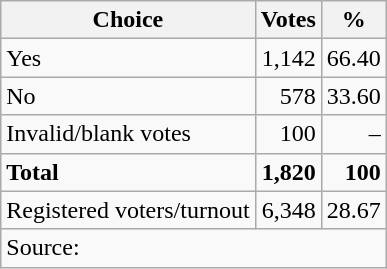<table class=wikitable style=text-align:right>
<tr>
<th>Choice</th>
<th>Votes</th>
<th>%</th>
</tr>
<tr>
<td align=left>Yes</td>
<td>1,142</td>
<td>66.40</td>
</tr>
<tr>
<td align=left>No</td>
<td>578</td>
<td>33.60</td>
</tr>
<tr>
<td align=left>Invalid/blank votes</td>
<td>100</td>
<td>–</td>
</tr>
<tr>
<td align=left><strong>Total</strong></td>
<td><strong>1,820</strong></td>
<td><strong>100</strong></td>
</tr>
<tr>
<td align=left>Registered voters/turnout</td>
<td>6,348</td>
<td>28.67</td>
</tr>
<tr>
<td align=left colspan=3>Source: </td>
</tr>
</table>
